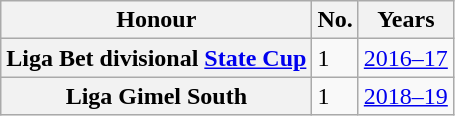<table class="wikitable plainrowheaders">
<tr>
<th scope=col>Honour</th>
<th scope=col>No.</th>
<th scope=col>Years</th>
</tr>
<tr>
<th scope=row>Liga Bet divisional <a href='#'>State Cup</a></th>
<td>1</td>
<td><a href='#'>2016–17</a></td>
</tr>
<tr>
<th scope=row>Liga Gimel South</th>
<td>1</td>
<td><a href='#'>2018–19</a></td>
</tr>
</table>
